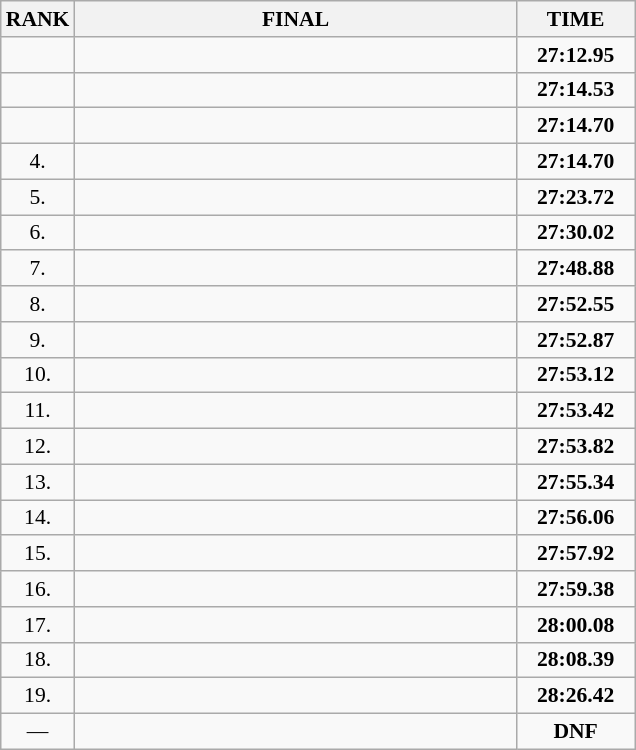<table class="wikitable" style="border-collapse: collapse; font-size: 90%;">
<tr>
<th>RANK</th>
<th style="width: 20em">FINAL</th>
<th style="width: 5em">TIME</th>
</tr>
<tr>
<td align="center"></td>
<td></td>
<td align="center"><strong>27:12.95</strong></td>
</tr>
<tr>
<td align="center"></td>
<td></td>
<td align="center"><strong>27:14.53</strong></td>
</tr>
<tr>
<td align="center"></td>
<td></td>
<td align="center"><strong>27:14.70</strong></td>
</tr>
<tr>
<td align="center">4.</td>
<td></td>
<td align="center"><strong>27:14.70</strong></td>
</tr>
<tr>
<td align="center">5.</td>
<td></td>
<td align="center"><strong>27:23.72</strong></td>
</tr>
<tr>
<td align="center">6.</td>
<td></td>
<td align="center"><strong>27:30.02</strong></td>
</tr>
<tr>
<td align="center">7.</td>
<td></td>
<td align="center"><strong>27:48.88</strong></td>
</tr>
<tr>
<td align="center">8.</td>
<td></td>
<td align="center"><strong>27:52.55</strong></td>
</tr>
<tr>
<td align="center">9.</td>
<td></td>
<td align="center"><strong>27:52.87</strong></td>
</tr>
<tr>
<td align="center">10.</td>
<td></td>
<td align="center"><strong>27:53.12</strong></td>
</tr>
<tr>
<td align="center">11.</td>
<td></td>
<td align="center"><strong>27:53.42</strong></td>
</tr>
<tr>
<td align="center">12.</td>
<td></td>
<td align="center"><strong>27:53.82</strong></td>
</tr>
<tr>
<td align="center">13.</td>
<td></td>
<td align="center"><strong>27:55.34</strong></td>
</tr>
<tr>
<td align="center">14.</td>
<td></td>
<td align="center"><strong>27:56.06</strong></td>
</tr>
<tr>
<td align="center">15.</td>
<td></td>
<td align="center"><strong>27:57.92</strong></td>
</tr>
<tr>
<td align="center">16.</td>
<td></td>
<td align="center"><strong>27:59.38</strong></td>
</tr>
<tr>
<td align="center">17.</td>
<td></td>
<td align="center"><strong>28:00.08</strong></td>
</tr>
<tr>
<td align="center">18.</td>
<td></td>
<td align="center"><strong>28:08.39</strong></td>
</tr>
<tr>
<td align="center">19.</td>
<td></td>
<td align="center"><strong>28:26.42</strong></td>
</tr>
<tr>
<td align="center">—</td>
<td></td>
<td align="center"><strong>DNF</strong></td>
</tr>
</table>
